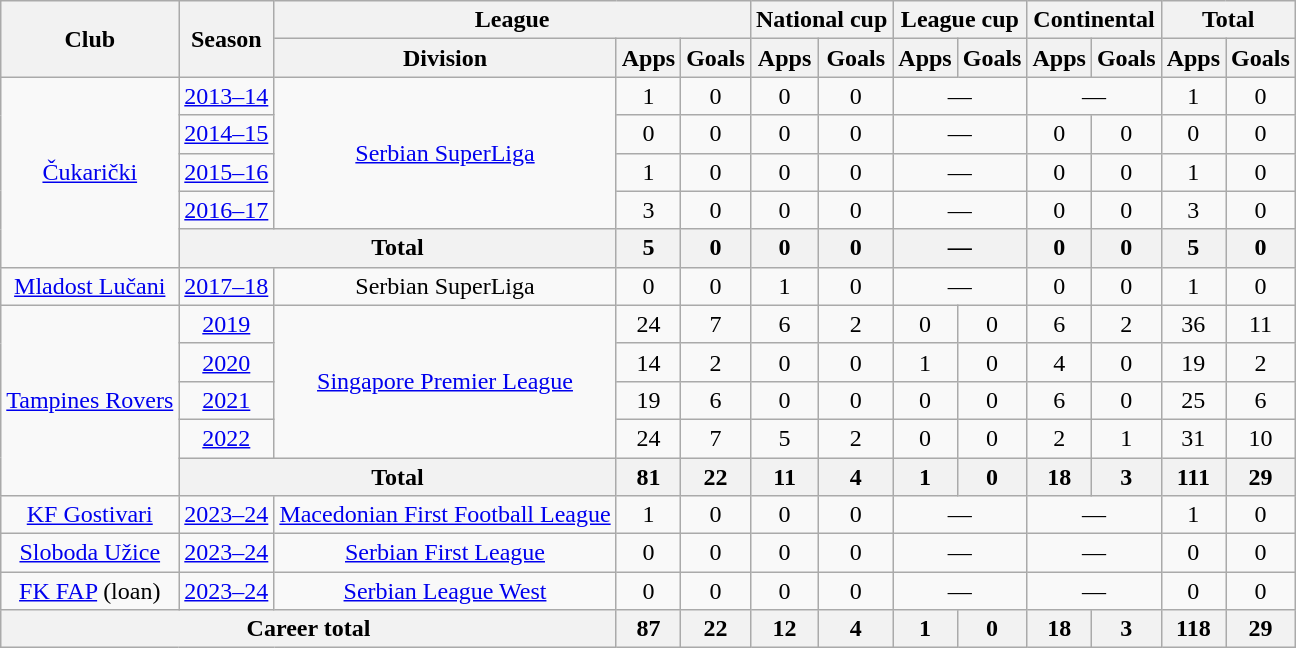<table class="wikitable" style="text-align:center">
<tr>
<th rowspan="2">Club</th>
<th rowspan="2">Season</th>
<th colspan="3">League</th>
<th colspan="2">National cup</th>
<th colspan="2">League cup</th>
<th colspan="2">Continental</th>
<th colspan="2">Total</th>
</tr>
<tr>
<th>Division</th>
<th>Apps</th>
<th>Goals</th>
<th>Apps</th>
<th>Goals</th>
<th>Apps</th>
<th>Goals</th>
<th>Apps</th>
<th>Goals</th>
<th>Apps</th>
<th>Goals</th>
</tr>
<tr>
<td rowspan="5"><a href='#'>Čukarički</a></td>
<td><a href='#'>2013–14</a></td>
<td rowspan="4"><a href='#'>Serbian SuperLiga</a></td>
<td>1</td>
<td>0</td>
<td>0</td>
<td>0</td>
<td colspan="2">—</td>
<td colspan="2">—</td>
<td>1</td>
<td>0</td>
</tr>
<tr>
<td><a href='#'>2014–15</a></td>
<td>0</td>
<td>0</td>
<td>0</td>
<td>0</td>
<td colspan="2">—</td>
<td>0</td>
<td>0</td>
<td>0</td>
<td>0</td>
</tr>
<tr>
<td><a href='#'>2015–16</a></td>
<td>1</td>
<td>0</td>
<td>0</td>
<td>0</td>
<td colspan="2">—</td>
<td>0</td>
<td>0</td>
<td>1</td>
<td>0</td>
</tr>
<tr>
<td><a href='#'>2016–17</a></td>
<td>3</td>
<td>0</td>
<td>0</td>
<td>0</td>
<td colspan="2">—</td>
<td>0</td>
<td>0</td>
<td>3</td>
<td>0</td>
</tr>
<tr>
<th colspan="2">Total</th>
<th>5</th>
<th>0</th>
<th>0</th>
<th>0</th>
<th colspan="2">—</th>
<th>0</th>
<th>0</th>
<th>5</th>
<th>0</th>
</tr>
<tr>
<td><a href='#'>Mladost Lučani</a></td>
<td><a href='#'>2017–18</a></td>
<td>Serbian SuperLiga</td>
<td>0</td>
<td>0</td>
<td>1</td>
<td>0</td>
<td colspan="2">—</td>
<td>0</td>
<td>0</td>
<td>1</td>
<td>0</td>
</tr>
<tr>
<td rowspan="5"><a href='#'>Tampines Rovers</a></td>
<td><a href='#'>2019</a></td>
<td rowspan="4"><a href='#'>Singapore Premier League</a></td>
<td>24</td>
<td>7</td>
<td>6</td>
<td>2</td>
<td>0</td>
<td>0</td>
<td>6</td>
<td>2</td>
<td>36</td>
<td>11</td>
</tr>
<tr>
<td><a href='#'>2020</a></td>
<td>14</td>
<td>2</td>
<td>0</td>
<td>0</td>
<td>1</td>
<td>0</td>
<td>4</td>
<td>0</td>
<td>19</td>
<td>2</td>
</tr>
<tr>
<td><a href='#'>2021</a></td>
<td>19</td>
<td>6</td>
<td>0</td>
<td>0</td>
<td>0</td>
<td>0</td>
<td>6</td>
<td>0</td>
<td>25</td>
<td>6</td>
</tr>
<tr>
<td><a href='#'>2022</a></td>
<td>24</td>
<td>7</td>
<td>5</td>
<td>2</td>
<td>0</td>
<td>0</td>
<td>2</td>
<td>1</td>
<td>31</td>
<td>10</td>
</tr>
<tr>
<th colspan="2">Total</th>
<th>81</th>
<th>22</th>
<th>11</th>
<th>4</th>
<th>1</th>
<th>0</th>
<th>18</th>
<th>3</th>
<th>111</th>
<th>29</th>
</tr>
<tr>
<td><a href='#'>KF Gostivari</a></td>
<td><a href='#'>2023–24</a></td>
<td><a href='#'>Macedonian First Football League</a></td>
<td>1</td>
<td>0</td>
<td>0</td>
<td>0</td>
<td colspan="2">—</td>
<td colspan="2">—</td>
<td>1</td>
<td>0</td>
</tr>
<tr>
<td><a href='#'>Sloboda Užice</a></td>
<td><a href='#'>2023–24</a></td>
<td><a href='#'>Serbian First League</a></td>
<td>0</td>
<td>0</td>
<td>0</td>
<td>0</td>
<td colspan="2">—</td>
<td colspan="2">—</td>
<td>0</td>
<td>0</td>
</tr>
<tr>
<td><a href='#'>FK FAP</a> (loan)</td>
<td><a href='#'>2023–24</a></td>
<td><a href='#'>Serbian League West</a></td>
<td>0</td>
<td>0</td>
<td>0</td>
<td>0</td>
<td colspan="2">—</td>
<td colspan="2">—</td>
<td>0</td>
<td>0</td>
</tr>
<tr>
<th colspan="3">Career total</th>
<th>87</th>
<th>22</th>
<th>12</th>
<th>4</th>
<th>1</th>
<th>0</th>
<th>18</th>
<th>3</th>
<th>118</th>
<th>29</th>
</tr>
</table>
